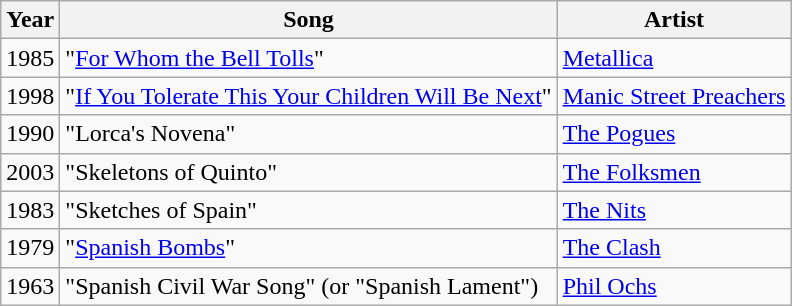<table class="wikitable sortable">
<tr>
<th>Year</th>
<th>Song</th>
<th>Artist</th>
</tr>
<tr>
<td>1985</td>
<td>"<a href='#'>For Whom the Bell Tolls</a>"</td>
<td><a href='#'>Metallica</a></td>
</tr>
<tr>
<td>1998</td>
<td>"<a href='#'>If You Tolerate This Your Children Will Be Next</a>"</td>
<td><a href='#'>Manic Street Preachers</a></td>
</tr>
<tr>
<td>1990</td>
<td>"Lorca's Novena"</td>
<td><a href='#'>The Pogues</a></td>
</tr>
<tr>
<td>2003</td>
<td>"Skeletons of Quinto"</td>
<td><a href='#'>The Folksmen</a></td>
</tr>
<tr>
<td>1983</td>
<td>"Sketches of Spain"</td>
<td><a href='#'>The Nits</a></td>
</tr>
<tr>
<td>1979</td>
<td>"<a href='#'>Spanish Bombs</a>"</td>
<td><a href='#'>The Clash</a></td>
</tr>
<tr>
<td>1963</td>
<td>"Spanish Civil War Song" (or "Spanish Lament")</td>
<td><a href='#'>Phil Ochs</a></td>
</tr>
</table>
